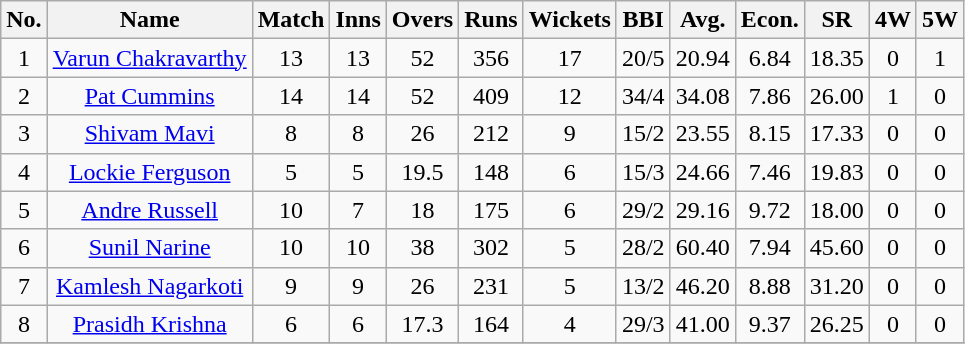<table class="wikitable sortable" style="text-align: center;">
<tr>
<th>No.</th>
<th>Name</th>
<th>Match</th>
<th>Inns</th>
<th>Overs</th>
<th>Runs</th>
<th>Wickets</th>
<th>BBI</th>
<th>Avg.</th>
<th>Econ.</th>
<th>SR</th>
<th>4W</th>
<th>5W</th>
</tr>
<tr>
<td>1</td>
<td><a href='#'>Varun Chakravarthy</a></td>
<td>13</td>
<td>13</td>
<td>52</td>
<td>356</td>
<td>17</td>
<td>20/5</td>
<td>20.94</td>
<td>6.84</td>
<td>18.35</td>
<td>0</td>
<td>1</td>
</tr>
<tr>
<td>2</td>
<td><a href='#'>Pat Cummins</a></td>
<td>14</td>
<td>14</td>
<td>52</td>
<td>409</td>
<td>12</td>
<td>34/4</td>
<td>34.08</td>
<td>7.86</td>
<td>26.00</td>
<td>1</td>
<td>0</td>
</tr>
<tr>
<td>3</td>
<td><a href='#'>Shivam Mavi</a></td>
<td>8</td>
<td>8</td>
<td>26</td>
<td>212</td>
<td>9</td>
<td>15/2</td>
<td>23.55</td>
<td>8.15</td>
<td>17.33</td>
<td>0</td>
<td>0</td>
</tr>
<tr>
<td>4</td>
<td><a href='#'>Lockie Ferguson</a></td>
<td>5</td>
<td>5</td>
<td>19.5</td>
<td>148</td>
<td>6</td>
<td>15/3</td>
<td>24.66</td>
<td>7.46</td>
<td>19.83</td>
<td>0</td>
<td>0</td>
</tr>
<tr>
<td>5</td>
<td><a href='#'>Andre Russell</a></td>
<td>10</td>
<td>7</td>
<td>18</td>
<td>175</td>
<td>6</td>
<td>29/2</td>
<td>29.16</td>
<td>9.72</td>
<td>18.00</td>
<td>0</td>
<td>0</td>
</tr>
<tr>
<td>6</td>
<td><a href='#'>Sunil Narine</a></td>
<td>10</td>
<td>10</td>
<td>38</td>
<td>302</td>
<td>5</td>
<td>28/2</td>
<td>60.40</td>
<td>7.94</td>
<td>45.60</td>
<td>0</td>
<td>0</td>
</tr>
<tr>
<td>7</td>
<td><a href='#'>Kamlesh Nagarkoti</a></td>
<td>9</td>
<td>9</td>
<td>26</td>
<td>231</td>
<td>5</td>
<td>13/2</td>
<td>46.20</td>
<td>8.88</td>
<td>31.20</td>
<td>0</td>
<td>0</td>
</tr>
<tr>
<td>8</td>
<td><a href='#'>Prasidh Krishna</a></td>
<td>6</td>
<td>6</td>
<td>17.3</td>
<td>164</td>
<td>4</td>
<td>29/3</td>
<td>41.00</td>
<td>9.37</td>
<td>26.25</td>
<td>0</td>
<td>0</td>
</tr>
<tr>
</tr>
</table>
